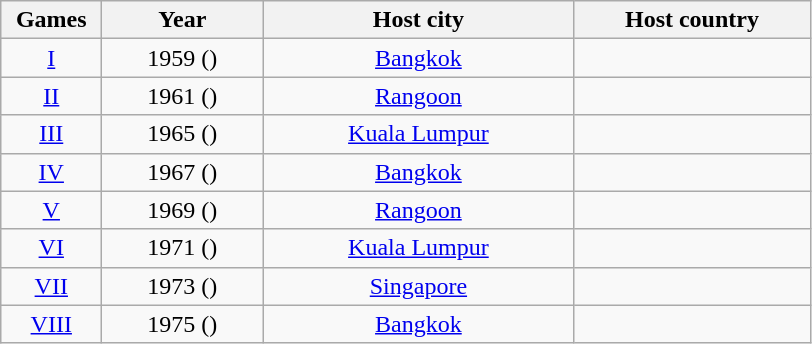<table class=wikitable style="text-align:center">
<tr>
<th width=60>Games</th>
<th width=100>Year</th>
<th width=200>Host city</th>
<th width=150>Host country</th>
</tr>
<tr>
<td><a href='#'>I</a></td>
<td>1959 ()</td>
<td><a href='#'>Bangkok</a></td>
<td></td>
</tr>
<tr>
<td><a href='#'>II</a></td>
<td>1961 ()</td>
<td><a href='#'>Rangoon</a></td>
<td></td>
</tr>
<tr>
<td><a href='#'>III</a></td>
<td>1965 ()</td>
<td><a href='#'>Kuala Lumpur</a></td>
<td></td>
</tr>
<tr>
<td><a href='#'>IV</a></td>
<td>1967 ()</td>
<td><a href='#'>Bangkok</a></td>
<td></td>
</tr>
<tr>
<td><a href='#'>V</a></td>
<td>1969 ()</td>
<td><a href='#'>Rangoon</a></td>
<td></td>
</tr>
<tr>
<td><a href='#'>VI</a></td>
<td>1971 ()</td>
<td><a href='#'>Kuala Lumpur</a></td>
<td></td>
</tr>
<tr>
<td><a href='#'>VII</a></td>
<td>1973 ()</td>
<td><a href='#'>Singapore</a></td>
<td></td>
</tr>
<tr>
<td><a href='#'>VIII</a></td>
<td>1975 ()</td>
<td><a href='#'>Bangkok</a></td>
<td></td>
</tr>
</table>
